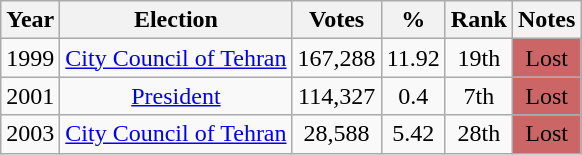<table class="wikitable" style="text-align:center;">
<tr>
<th>Year</th>
<th>Election</th>
<th>Votes</th>
<th>%</th>
<th>Rank</th>
<th>Notes</th>
</tr>
<tr>
<td>1999</td>
<td><a href='#'>City Council of Tehran</a></td>
<td>167,288</td>
<td>11.92</td>
<td>19th</td>
<td style="background:#c66;">Lost</td>
</tr>
<tr>
<td>2001</td>
<td><a href='#'>President</a></td>
<td>114,327</td>
<td>0.4</td>
<td>7th</td>
<td style="background:#c66;">Lost</td>
</tr>
<tr>
<td>2003</td>
<td><a href='#'>City Council of Tehran</a></td>
<td>28,588</td>
<td>5.42</td>
<td>28th</td>
<td style="background:#c66;">Lost</td>
</tr>
</table>
